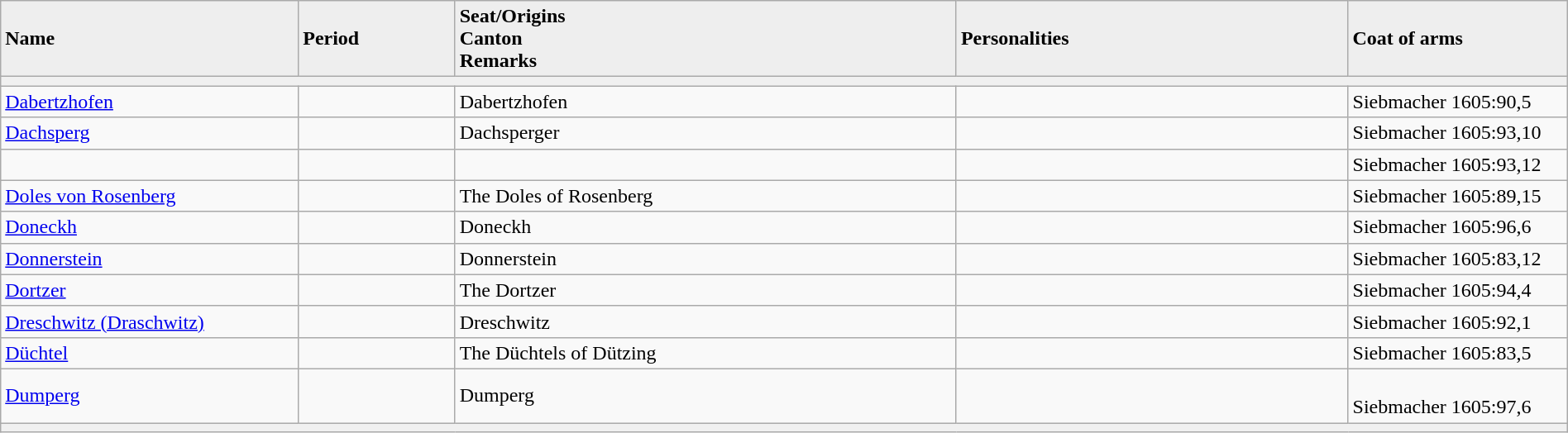<table class="wikitable" width="100%">
<tr>
<td style="background:#EEEEEE;" ! width="19%"><strong>Name</strong></td>
<td style="background:#EEEEEE;" ! width="10%"><strong>Period</strong></td>
<td style="background:#EEEEEE;" ! width="32%"><strong>Seat/Origins <br> Canton <br> Remarks</strong></td>
<td style="background:#EEEEEE;" ! width="25%"><strong>Personalities</strong></td>
<td style="background:#EEEEEE;" ! width="14%"><strong>Coat of arms</strong></td>
</tr>
<tr>
<td colspan="5" align="left" style="background:#f0f0f0;"></td>
</tr>
<tr>
<td><a href='#'>Dabertzhofen</a></td>
<td></td>
<td>Dabertzhofen</td>
<td></td>
<td>Siebmacher 1605:90,5</td>
</tr>
<tr>
<td><a href='#'>Dachsperg</a></td>
<td></td>
<td>Dachsperger</td>
<td></td>
<td>Siebmacher 1605:93,10</td>
</tr>
<tr>
<td></td>
<td></td>
<td></td>
<td></td>
<td>Siebmacher 1605:93,12</td>
</tr>
<tr>
<td><a href='#'>Doles von Rosenberg</a></td>
<td></td>
<td>The Doles of Rosenberg</td>
<td></td>
<td>Siebmacher 1605:89,15</td>
</tr>
<tr>
<td><a href='#'>Doneckh</a></td>
<td></td>
<td>Doneckh</td>
<td></td>
<td>Siebmacher 1605:96,6</td>
</tr>
<tr>
<td><a href='#'>Donnerstein</a></td>
<td></td>
<td>Donnerstein</td>
<td></td>
<td>Siebmacher 1605:83,12</td>
</tr>
<tr>
<td><a href='#'>Dortzer</a></td>
<td></td>
<td>The Dortzer</td>
<td></td>
<td>Siebmacher 1605:94,4</td>
</tr>
<tr>
<td><a href='#'>Dreschwitz (Draschwitz)</a></td>
<td></td>
<td>Dreschwitz</td>
<td></td>
<td>Siebmacher 1605:92,1</td>
</tr>
<tr>
<td><a href='#'>Düchtel</a></td>
<td></td>
<td>The Düchtels of Dützing</td>
<td></td>
<td>Siebmacher 1605:83,5</td>
</tr>
<tr>
<td><a href='#'>Dumperg</a></td>
<td></td>
<td>Dumperg</td>
<td></td>
<td> <br> Siebmacher 1605:97,6</td>
</tr>
<tr>
<td colspan="5" align="left" style="background:#f0f0f0;"></td>
</tr>
</table>
